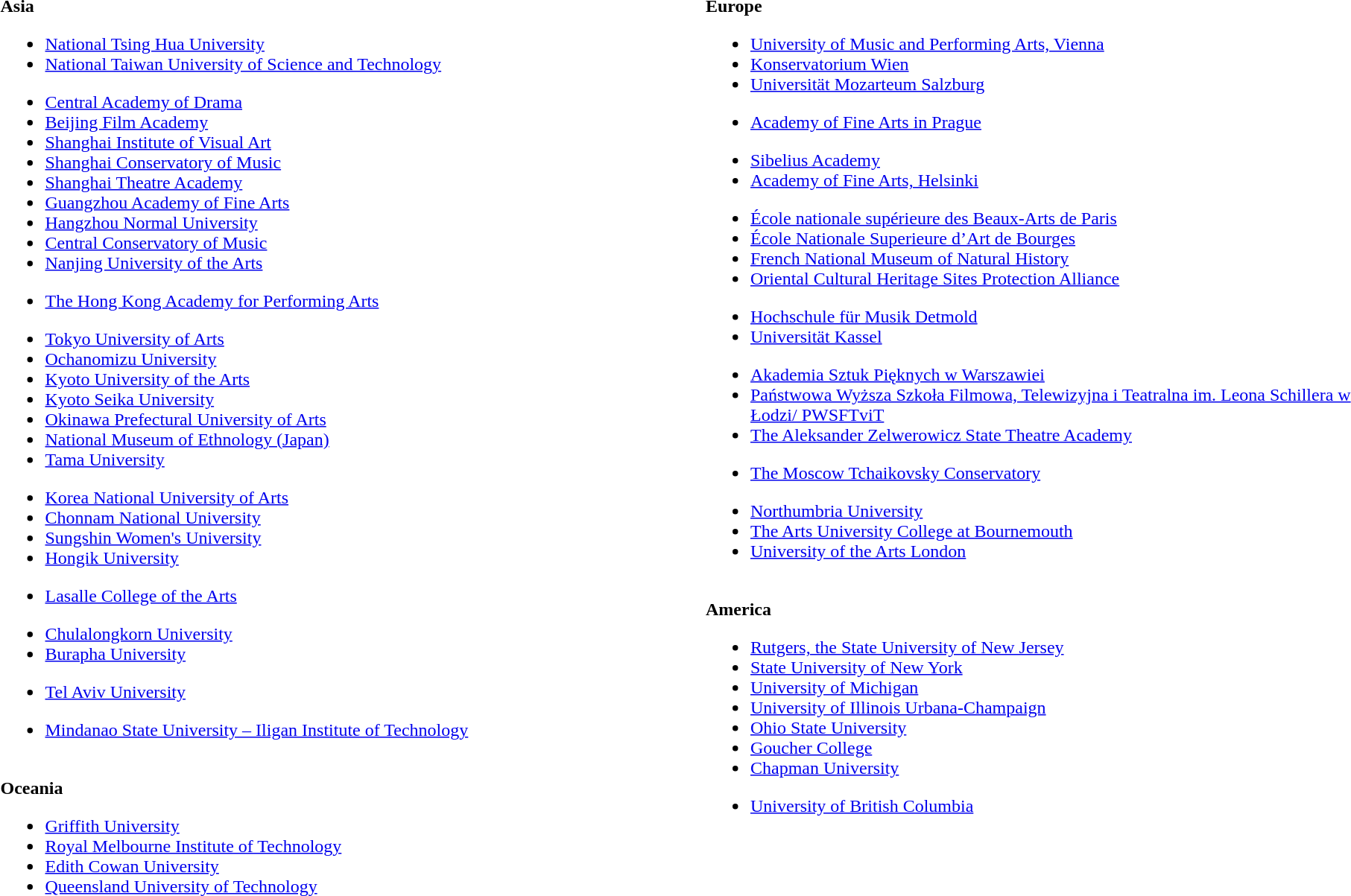<table border="0" cellpadding="5" width="100%">
<tr ---- valign="top">
<td width="50%"></td>
<td width="50%"></td>
</tr>
<tr ---->
<td valign="top"><br><strong>Asia</strong>
<br>
<strong></strong><ul><li><a href='#'>National Tsing Hua University</a></li><li><a href='#'>National Taiwan University of Science and Technology</a></li></ul><strong></strong><ul><li><a href='#'>Central Academy of Drama</a></li><li><a href='#'>Beijing Film Academy</a></li><li><a href='#'>Shanghai Institute of Visual Art</a></li><li><a href='#'>Shanghai Conservatory of Music</a></li><li><a href='#'>Shanghai Theatre Academy</a></li><li><a href='#'>Guangzhou Academy of Fine Arts</a></li><li><a href='#'>Hangzhou Normal University</a></li><li><a href='#'>Central Conservatory of Music</a></li><li><a href='#'>Nanjing University of the Arts</a></li></ul><strong></strong><ul><li><a href='#'>The Hong Kong Academy for Performing Arts</a></li></ul><strong></strong><ul><li><a href='#'>Tokyo University of Arts</a></li><li><a href='#'>Ochanomizu University</a></li><li><a href='#'>Kyoto University of the Arts</a></li><li><a href='#'>Kyoto Seika University</a></li><li><a href='#'>Okinawa Prefectural University of Arts</a></li><li><a href='#'>National Museum of Ethnology (Japan)</a></li><li><a href='#'>Tama University</a></li></ul><strong></strong><ul><li><a href='#'>Korea National University of Arts</a></li><li><a href='#'>Chonnam National University</a></li><li><a href='#'>Sungshin Women's University</a></li><li><a href='#'>Hongik University</a></li></ul><strong></strong><ul><li><a href='#'>Lasalle College of the Arts</a></li></ul><strong></strong><ul><li><a href='#'>Chulalongkorn University</a></li><li><a href='#'>Burapha University</a></li></ul><strong></strong><ul><li><a href='#'>Tel Aviv University</a></li></ul><strong></strong><ul><li><a href='#'>Mindanao State University – Iligan Institute of Technology</a></li></ul><br>
<strong>Oceania</strong>
<br>
<strong></strong><ul><li><a href='#'>Griffith University</a></li><li><a href='#'>Royal Melbourne Institute of Technology</a></li><li><a href='#'>Edith Cowan University</a></li><li><a href='#'>Queensland University of Technology</a></li></ul></td>
<td valign="top"><br><strong>Europe</strong>
<br>
<strong></strong><ul><li><a href='#'>University of Music and Performing Arts, Vienna</a></li><li><a href='#'>Konservatorium Wien</a></li><li><a href='#'>Universität Mozarteum Salzburg</a></li></ul><strong></strong><ul><li><a href='#'>Academy of Fine Arts in Prague</a></li></ul><strong></strong><ul><li><a href='#'>Sibelius Academy</a></li><li><a href='#'>Academy of Fine Arts, Helsinki</a></li></ul><strong></strong><ul><li><a href='#'>École nationale supérieure des Beaux-Arts de Paris</a></li><li><a href='#'>École Nationale Superieure d’Art de Bourges</a></li><li><a href='#'>French National Museum of Natural History</a></li><li><a href='#'>Oriental Cultural Heritage Sites Protection Alliance</a></li></ul><strong></strong><ul><li><a href='#'>Hochschule für Musik Detmold</a></li><li><a href='#'>Universität Kassel</a></li></ul><strong></strong><ul><li><a href='#'>Akademia Sztuk Pięknych w Warszawiei</a></li><li><a href='#'>Państwowa Wyższa Szkoła Filmowa, Telewizyjna i Teatralna im. Leona Schillera w Łodzi/ PWSFTviT</a></li><li><a href='#'>The Aleksander Zelwerowicz State Theatre Academy</a></li></ul><strong></strong><ul><li><a href='#'>The Moscow Tchaikovsky Conservatory</a></li></ul><strong></strong><ul><li><a href='#'>Northumbria University</a></li><li><a href='#'>The Arts University College at Bournemouth</a></li><li><a href='#'>University of the Arts London</a></li></ul><br>
<strong>America</strong>
<br>
<strong></strong><ul><li><a href='#'>Rutgers, the State University of New Jersey</a></li><li><a href='#'>State University of New York</a></li><li><a href='#'>University of Michigan</a></li><li><a href='#'>University of Illinois Urbana-Champaign</a></li><li><a href='#'>Ohio State University</a></li><li><a href='#'>Goucher College</a></li><li><a href='#'>Chapman University</a></li></ul><strong></strong><ul><li><a href='#'>University of British Columbia</a></li></ul></td>
</tr>
</table>
